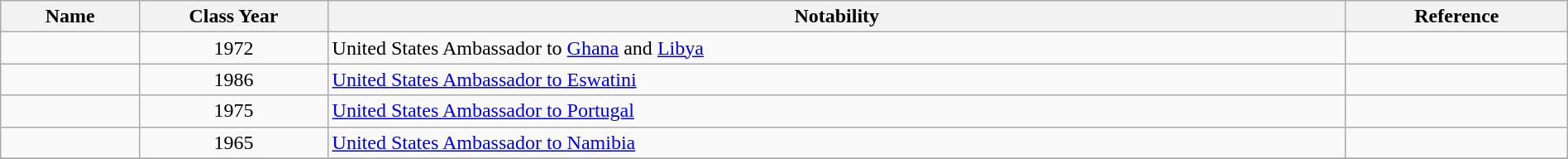<table class="wikitable sortable" style="width:100%">
<tr>
<th style="width:*;">Name</th>
<th style="width:12%;">Class Year</th>
<th style="width:65%;" class="unsortable">Notability</th>
<th style="width:*;" class="unsortable">Reference</th>
</tr>
<tr>
<td></td>
<td style="text-align:center;">1972</td>
<td>United States Ambassador to <a href='#'>Ghana</a> and <a href='#'>Libya</a></td>
<td style="text-align:center;"></td>
</tr>
<tr>
<td></td>
<td style="text-align:center;">1986</td>
<td><a href='#'>United States Ambassador to Eswatini</a></td>
<td style="text-align:center;"></td>
</tr>
<tr>
<td></td>
<td style="text-align:center;">1975</td>
<td><a href='#'>United States Ambassador to Portugal</a></td>
<td style="text-align:center;"></td>
</tr>
<tr>
<td></td>
<td style="text-align:center;">1965</td>
<td><a href='#'>United States Ambassador to Namibia</a></td>
<td style="text-align:center;"></td>
</tr>
<tr>
</tr>
</table>
